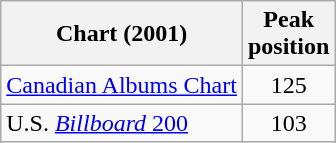<table class="wikitable sortable">
<tr>
<th>Chart (2001)</th>
<th>Peak<br>position</th>
</tr>
<tr>
<td align="left"><a href='#'>Canadian Albums Chart</a></td>
<td align="center">125</td>
</tr>
<tr>
<td align="left">U.S. <a href='#'><em>Billboard</em> 200</a></td>
<td align="center">103</td>
</tr>
</table>
